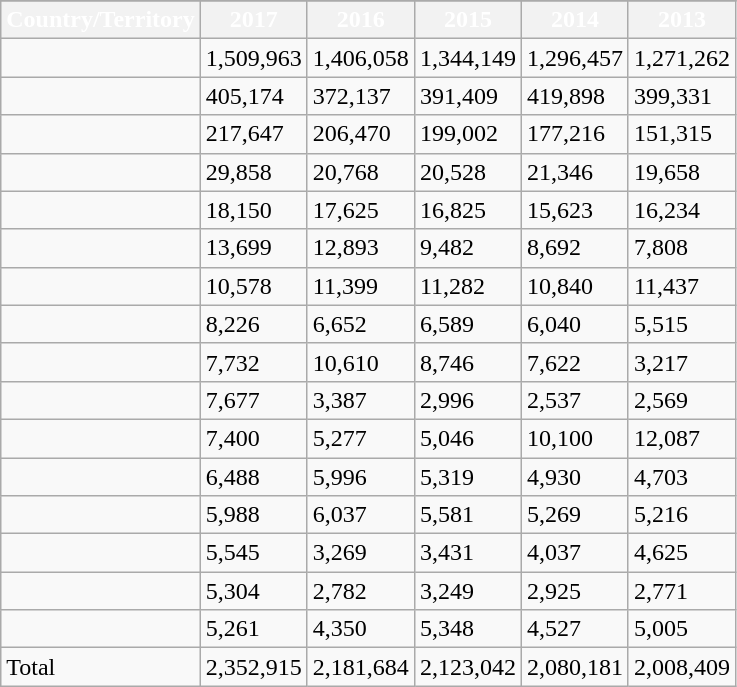<table class="wikitable sortable collapsible collapsed">
<tr>
</tr>
<tr style="color:white;">
<th>Country/Territory</th>
<th>2017</th>
<th>2016</th>
<th>2015</th>
<th>2014</th>
<th>2013</th>
</tr>
<tr>
<td></td>
<td>1,509,963</td>
<td>1,406,058</td>
<td>1,344,149</td>
<td>1,296,457</td>
<td>1,271,262</td>
</tr>
<tr>
<td></td>
<td>405,174</td>
<td>372,137</td>
<td>391,409</td>
<td>419,898</td>
<td>399,331</td>
</tr>
<tr>
<td></td>
<td>217,647</td>
<td>206,470</td>
<td>199,002</td>
<td>177,216</td>
<td>151,315</td>
</tr>
<tr>
<td></td>
<td>29,858</td>
<td>20,768</td>
<td>20,528</td>
<td>21,346</td>
<td>19,658</td>
</tr>
<tr>
<td></td>
<td>18,150</td>
<td>17,625</td>
<td>16,825</td>
<td>15,623</td>
<td>16,234</td>
</tr>
<tr>
<td></td>
<td>13,699</td>
<td>12,893</td>
<td>9,482</td>
<td>8,692</td>
<td>7,808</td>
</tr>
<tr>
<td></td>
<td>10,578</td>
<td>11,399</td>
<td>11,282</td>
<td>10,840</td>
<td>11,437</td>
</tr>
<tr>
<td></td>
<td>8,226</td>
<td>6,652</td>
<td>6,589</td>
<td>6,040</td>
<td>5,515</td>
</tr>
<tr>
<td></td>
<td>7,732</td>
<td>10,610</td>
<td>8,746</td>
<td>7,622</td>
<td>3,217</td>
</tr>
<tr>
<td></td>
<td>7,677</td>
<td>3,387</td>
<td>2,996</td>
<td>2,537</td>
<td>2,569</td>
</tr>
<tr>
<td></td>
<td>7,400</td>
<td>5,277</td>
<td>5,046</td>
<td>10,100</td>
<td>12,087</td>
</tr>
<tr>
<td></td>
<td>6,488</td>
<td>5,996</td>
<td>5,319</td>
<td>4,930</td>
<td>4,703</td>
</tr>
<tr>
<td></td>
<td>5,988</td>
<td>6,037</td>
<td>5,581</td>
<td>5,269</td>
<td>5,216</td>
</tr>
<tr>
<td></td>
<td>5,545</td>
<td>3,269</td>
<td>3,431</td>
<td>4,037</td>
<td>4,625</td>
</tr>
<tr>
<td></td>
<td>5,304</td>
<td>2,782</td>
<td>3,249</td>
<td>2,925</td>
<td>2,771</td>
</tr>
<tr>
<td></td>
<td>5,261</td>
<td>4,350</td>
<td>5,348</td>
<td>4,527</td>
<td>5,005</td>
</tr>
<tr>
<td>Total</td>
<td>2,352,915</td>
<td>2,181,684</td>
<td>2,123,042</td>
<td>2,080,181</td>
<td>2,008,409</td>
</tr>
</table>
